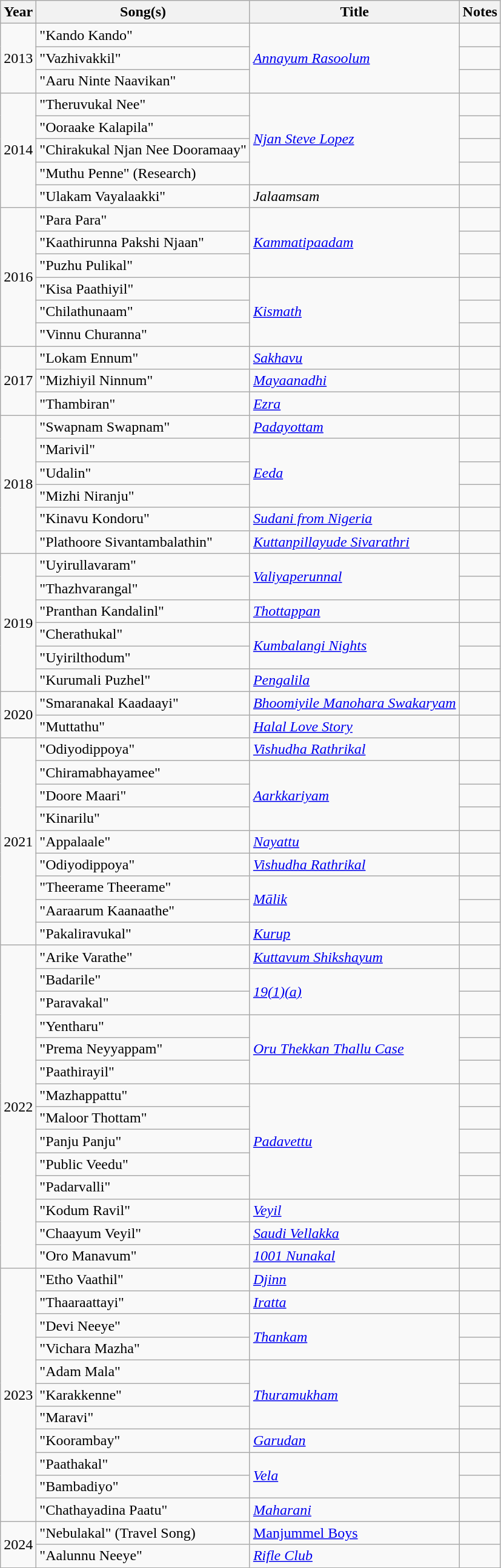<table class="wikitable sortable">
<tr>
<th>Year</th>
<th>Song(s)</th>
<th>Title</th>
<th>Notes</th>
</tr>
<tr>
<td rowspan="3">2013</td>
<td>"Kando Kando"</td>
<td rowspan="3"><em><a href='#'>Annayum Rasoolum</a></em></td>
<td></td>
</tr>
<tr>
<td>"Vazhivakkil"</td>
<td></td>
</tr>
<tr>
<td>"Aaru Ninte Naavikan"</td>
<td></td>
</tr>
<tr>
<td rowspan="5">2014</td>
<td>"Theruvukal Nee"</td>
<td rowspan="4"><em><a href='#'>Njan Steve Lopez</a></em></td>
<td></td>
</tr>
<tr>
<td>"Ooraake Kalapila"</td>
<td></td>
</tr>
<tr>
<td>"Chirakukal Njan Nee Dooramaay"</td>
<td></td>
</tr>
<tr>
<td>"Muthu Penne" (Research)</td>
<td></td>
</tr>
<tr>
<td>"Ulakam Vayalaakki"</td>
<td><em>Jalaamsam</em></td>
<td></td>
</tr>
<tr>
<td rowspan="6">2016</td>
<td>"Para Para"</td>
<td rowspan="3"><em><a href='#'>Kammatipaadam</a></em></td>
<td></td>
</tr>
<tr>
<td>"Kaathirunna Pakshi Njaan"</td>
<td></td>
</tr>
<tr>
<td>"Puzhu Pulikal"</td>
<td></td>
</tr>
<tr>
<td>"Kisa Paathiyil"</td>
<td rowspan="3"><em><a href='#'>Kismath</a></em></td>
<td></td>
</tr>
<tr>
<td>"Chilathunaam"</td>
<td></td>
</tr>
<tr>
<td>"Vinnu Churanna"</td>
<td></td>
</tr>
<tr>
<td rowspan="3">2017</td>
<td>"Lokam Ennum"</td>
<td><a href='#'><em>Sakhavu</em></a></td>
<td></td>
</tr>
<tr>
<td>"Mizhiyil Ninnum"</td>
<td><em><a href='#'>Mayaanadhi</a></em></td>
<td></td>
</tr>
<tr>
<td>"Thambiran"</td>
<td><em><a href='#'>Ezra</a></em></td>
<td></td>
</tr>
<tr>
<td rowspan="6">2018</td>
<td>"Swapnam Swapnam"</td>
<td><a href='#'><em>Padayottam</em></a></td>
<td></td>
</tr>
<tr>
<td>"Marivil"</td>
<td rowspan="3"><em><a href='#'>Eeda</a></em></td>
<td></td>
</tr>
<tr>
<td>"Udalin"</td>
<td></td>
</tr>
<tr>
<td>"Mizhi Niranju"</td>
<td></td>
</tr>
<tr>
<td>"Kinavu Kondoru"</td>
<td><em><a href='#'>Sudani from Nigeria</a></em></td>
<td></td>
</tr>
<tr>
<td>"Plathoore Sivantambalathin"</td>
<td><em><a href='#'>Kuttanpillayude Sivarathri</a></em></td>
<td></td>
</tr>
<tr>
<td rowspan="6">2019</td>
<td>"Uyirullavaram"</td>
<td rowspan="2"><em><a href='#'>Valiyaperunnal</a></em></td>
<td></td>
</tr>
<tr>
<td>"Thazhvarangal"</td>
<td></td>
</tr>
<tr>
<td>"Pranthan Kandalinl"</td>
<td><em><a href='#'>Thottappan</a></em></td>
<td></td>
</tr>
<tr>
<td>"Cherathukal"</td>
<td rowspan="2"><em><a href='#'>Kumbalangi Nights</a></em></td>
<td></td>
</tr>
<tr>
<td>"Uyirilthodum"</td>
<td></td>
</tr>
<tr>
<td>"Kurumali Puzhel"</td>
<td><em><a href='#'>Pengalila</a></em></td>
<td></td>
</tr>
<tr>
<td rowspan="2">2020</td>
<td>"Smaranakal Kaadaayi"</td>
<td><em><a href='#'>Bhoomiyile Manohara Swakaryam</a></em></td>
<td></td>
</tr>
<tr>
<td>"Muttathu"</td>
<td><em><a href='#'>Halal Love Story</a></em></td>
<td></td>
</tr>
<tr>
<td rowspan="9">2021</td>
<td>"Odiyodippoya"</td>
<td><em><a href='#'>Vishudha Rathrikal</a></em></td>
<td></td>
</tr>
<tr>
<td>"Chiramabhayamee"</td>
<td rowspan="3"><em><a href='#'>Aarkkariyam</a></em></td>
<td></td>
</tr>
<tr>
<td>"Doore Maari"</td>
<td></td>
</tr>
<tr>
<td>"Kinarilu"</td>
<td></td>
</tr>
<tr>
<td>"Appalaale"</td>
<td><a href='#'><em>Nayattu</em></a></td>
<td></td>
</tr>
<tr>
<td>"Odiyodippoya"</td>
<td><em><a href='#'>Vishudha Rathrikal</a></em></td>
<td></td>
</tr>
<tr>
<td>"Theerame Theerame"</td>
<td rowspan="2"><a href='#'><em>Mālik</em></a></td>
<td></td>
</tr>
<tr>
<td>"Aaraarum Kaanaathe"</td>
<td></td>
</tr>
<tr>
<td>"Pakaliravukal"</td>
<td><a href='#'><em>Kurup</em></a></td>
<td></td>
</tr>
<tr>
<td rowspan="14">2022</td>
<td>"Arike Varathe"</td>
<td><a href='#'><em>Kuttavum Shikshayum</em></a></td>
<td></td>
</tr>
<tr>
<td>"Badarile"</td>
<td rowspan=2><em><a href='#'>19(1)(a)</a></em></td>
<td></td>
</tr>
<tr>
<td>"Paravakal"</td>
<td></td>
</tr>
<tr>
<td>"Yentharu"</td>
<td rowspan=3><em><a href='#'>Oru Thekkan Thallu Case</a></em></td>
<td></td>
</tr>
<tr>
<td>"Prema Neyyappam"</td>
<td></td>
</tr>
<tr>
<td>"Paathirayil"</td>
<td></td>
</tr>
<tr>
<td>"Mazhappattu"</td>
<td rowspan=5><em><a href='#'>Padavettu</a></em></td>
<td></td>
</tr>
<tr>
<td>"Maloor Thottam"</td>
<td></td>
</tr>
<tr>
<td>"Panju Panju"</td>
<td></td>
</tr>
<tr>
<td>"Public Veedu"</td>
<td></td>
</tr>
<tr>
<td>"Padarvalli"</td>
<td></td>
</tr>
<tr>
<td>"Kodum Ravil"</td>
<td><a href='#'><em>Veyil</em></a></td>
<td></td>
</tr>
<tr>
<td>"Chaayum Veyil"</td>
<td><em><a href='#'>Saudi Vellakka</a></em></td>
<td></td>
</tr>
<tr>
<td>"Oro Manavum"</td>
<td><em><a href='#'>1001 Nunakal</a></em></td>
<td></td>
</tr>
<tr>
<td rowspan="11">2023</td>
<td>"Etho Vaathil"</td>
<td><a href='#'><em>Djinn</em></a></td>
<td></td>
</tr>
<tr>
<td>"Thaaraattayi"</td>
<td><em><a href='#'>Iratta</a></em></td>
<td></td>
</tr>
<tr>
<td>"Devi Neeye"</td>
<td rowspan="2"><a href='#'><em>Thankam</em></a></td>
<td></td>
</tr>
<tr>
<td>"Vichara Mazha"</td>
<td></td>
</tr>
<tr>
<td>"Adam Mala"</td>
<td rowspan="3"><a href='#'><em>Thuramukham</em></a></td>
<td></td>
</tr>
<tr>
<td>"Karakkenne"</td>
<td></td>
</tr>
<tr>
<td>"Maravi"</td>
<td></td>
</tr>
<tr>
<td>"Koorambay"</td>
<td><a href='#'><em>Garudan</em></a></td>
<td></td>
</tr>
<tr>
<td>"Paathakal"</td>
<td rowspan="2"><em><a href='#'>Vela</a></em></td>
<td></td>
</tr>
<tr>
<td>"Bambadiyo"</td>
<td></td>
</tr>
<tr>
<td>"Chathayadina Paatu"</td>
<td><em><a href='#'>Maharani</a></em></td>
<td></td>
</tr>
<tr>
<td rowspan="2">2024</td>
<td>"Nebulakal" (Travel Song)</td>
<td><a href='#'>Manjummel Boys</a></td>
<td></td>
</tr>
<tr>
<td>"Aalunnu Neeye"</td>
<td><em><a href='#'>Rifle Club</a></em></td>
<td></td>
</tr>
</table>
